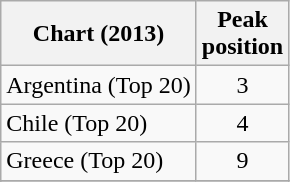<table class="wikitable sortable">
<tr>
<th>Chart (2013)</th>
<th>Peak<br>position</th>
</tr>
<tr>
<td>Argentina (Top 20)</td>
<td align="center">3</td>
</tr>
<tr>
<td>Chile (Top 20)</td>
<td align="center">4</td>
</tr>
<tr>
<td>Greece (Top 20)</td>
<td align="center">9</td>
</tr>
<tr>
</tr>
<tr>
</tr>
<tr>
</tr>
<tr>
</tr>
<tr>
</tr>
<tr>
</tr>
<tr>
</tr>
</table>
